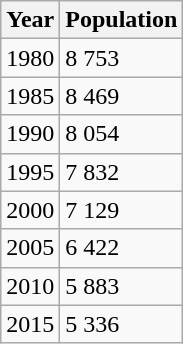<table class="wikitable">
<tr>
<th>Year</th>
<th>Population</th>
</tr>
<tr>
<td>1980</td>
<td>8 753</td>
</tr>
<tr>
<td>1985</td>
<td>8 469</td>
</tr>
<tr>
<td>1990</td>
<td>8 054</td>
</tr>
<tr>
<td>1995</td>
<td>7 832</td>
</tr>
<tr>
<td>2000</td>
<td>7 129</td>
</tr>
<tr>
<td>2005</td>
<td>6 422</td>
</tr>
<tr>
<td>2010</td>
<td>5 883</td>
</tr>
<tr>
<td>2015</td>
<td>5 336</td>
</tr>
</table>
